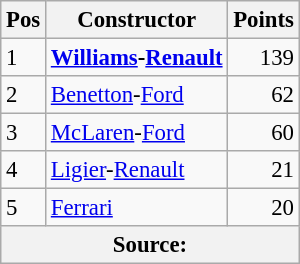<table class="wikitable" style="font-size: 95%;">
<tr>
<th>Pos</th>
<th>Constructor</th>
<th>Points</th>
</tr>
<tr>
<td>1</td>
<td> <strong><a href='#'>Williams</a>-<a href='#'>Renault</a></strong></td>
<td align="right">139</td>
</tr>
<tr>
<td>2</td>
<td> <a href='#'>Benetton</a>-<a href='#'>Ford</a></td>
<td align="right">62</td>
</tr>
<tr>
<td>3</td>
<td> <a href='#'>McLaren</a>-<a href='#'>Ford</a></td>
<td align="right">60</td>
</tr>
<tr>
<td>4</td>
<td> <a href='#'>Ligier</a>-<a href='#'>Renault</a></td>
<td align="right">21</td>
</tr>
<tr>
<td>5</td>
<td> <a href='#'>Ferrari</a></td>
<td align="right">20</td>
</tr>
<tr>
<th colspan=4>Source: </th>
</tr>
</table>
